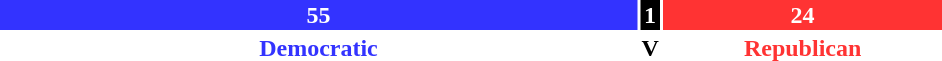<table style="width:50%">
<tr>
<td scope="row" colspan="3" style="text-align:center"></td>
</tr>
<tr>
<td scope="row" style="background:#3333FF; width:68.75%; text-align:center; color:white"><strong>55</strong></td>
<td style="background:#000000; width:1.25%; text-align:center; color:white"><strong>1</strong></td>
<td style="background:#FF3333; width:30%; text-align:center; color:white"><strong>24</strong></td>
</tr>
<tr>
<td scope="row" style="text-align:center; color:#3333FF"><strong>Democratic</strong></td>
<td style="text-align:center; color:#000000"><strong>V</strong></td>
<td style="text-align:center; color:#FF3333"><strong>Republican</strong></td>
</tr>
</table>
